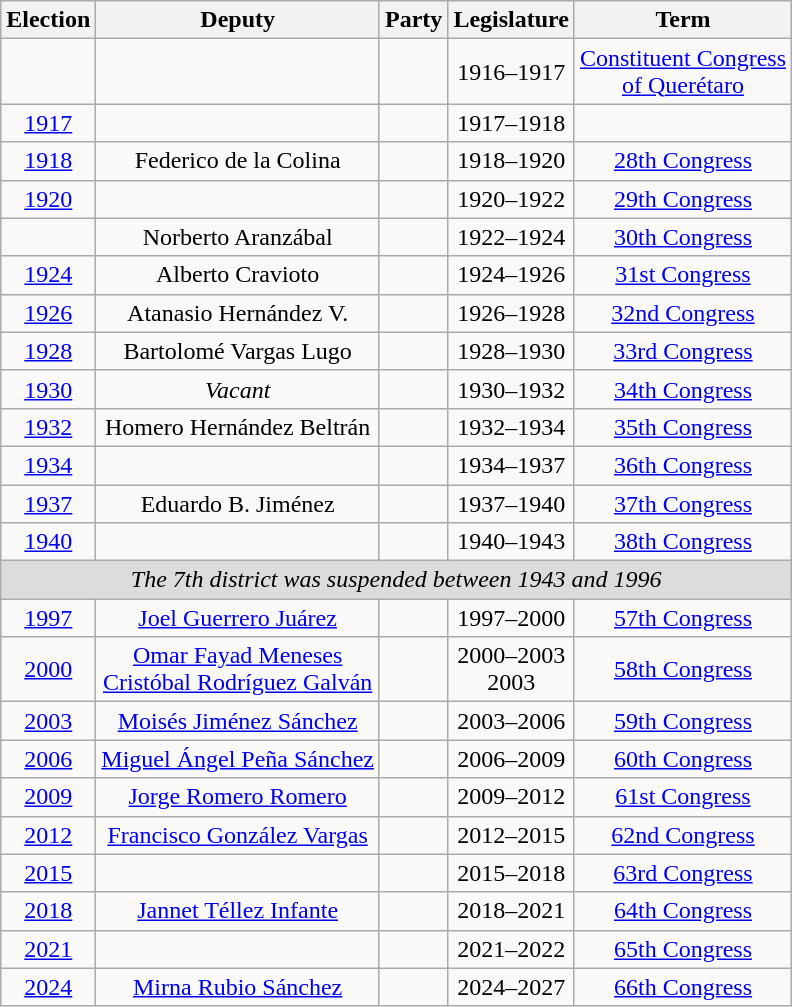<table class="wikitable sortable" style="text-align: center">
<tr>
<th>Election</th>
<th>Deputy</th>
<th>Party</th>
<th>Legislature</th>
<th>Term</th>
</tr>
<tr>
<td></td>
<td></td>
<td></td>
<td>1916–1917</td>
<td><a href='#'>Constituent Congress<br>of Querétaro</a></td>
</tr>
<tr>
<td><a href='#'>1917</a></td>
<td></td>
<td></td>
<td>1917–1918</td>
<td></td>
</tr>
<tr>
<td><a href='#'>1918</a></td>
<td>Federico de la Colina</td>
<td></td>
<td>1918–1920</td>
<td><a href='#'>28th Congress</a></td>
</tr>
<tr>
<td><a href='#'>1920</a></td>
<td></td>
<td></td>
<td>1920–1922</td>
<td><a href='#'>29th Congress</a></td>
</tr>
<tr>
<td></td>
<td>Norberto Aranzábal</td>
<td></td>
<td>1922–1924</td>
<td><a href='#'>30th Congress</a></td>
</tr>
<tr>
<td><a href='#'>1924</a></td>
<td>Alberto Cravioto</td>
<td></td>
<td>1924–1926</td>
<td><a href='#'>31st Congress</a></td>
</tr>
<tr>
<td><a href='#'>1926</a></td>
<td>Atanasio Hernández V.</td>
<td></td>
<td>1926–1928</td>
<td><a href='#'>32nd Congress</a></td>
</tr>
<tr>
<td><a href='#'>1928</a></td>
<td>Bartolomé Vargas Lugo</td>
<td></td>
<td>1928–1930</td>
<td><a href='#'>33rd Congress</a></td>
</tr>
<tr>
<td><a href='#'>1930</a></td>
<td><em>Vacant</em></td>
<td></td>
<td>1930–1932</td>
<td><a href='#'>34th Congress</a></td>
</tr>
<tr>
<td><a href='#'>1932</a></td>
<td>Homero Hernández Beltrán</td>
<td></td>
<td>1932–1934</td>
<td><a href='#'>35th Congress</a></td>
</tr>
<tr>
<td><a href='#'>1934</a></td>
<td></td>
<td></td>
<td>1934–1937</td>
<td><a href='#'>36th Congress</a></td>
</tr>
<tr>
<td><a href='#'>1937</a></td>
<td>Eduardo B. Jiménez</td>
<td></td>
<td>1937–1940</td>
<td><a href='#'>37th Congress</a></td>
</tr>
<tr>
<td><a href='#'>1940</a></td>
<td></td>
<td></td>
<td>1940–1943</td>
<td><a href='#'>38th Congress</a></td>
</tr>
<tr align=center style="background:Gainsboro;">
<td colspan=5> <em>The 7th district was suspended between 1943 and 1996</em></td>
</tr>
<tr>
<td><a href='#'>1997</a></td>
<td><a href='#'>Joel Guerrero Juárez</a></td>
<td></td>
<td>1997–2000</td>
<td><a href='#'>57th Congress</a></td>
</tr>
<tr>
<td><a href='#'>2000</a></td>
<td><a href='#'>Omar Fayad Meneses</a><br><a href='#'>Cristóbal Rodríguez Galván</a></td>
<td></td>
<td>2000–2003<br>2003</td>
<td><a href='#'>58th Congress</a></td>
</tr>
<tr>
<td><a href='#'>2003</a></td>
<td><a href='#'>Moisés Jiménez Sánchez</a></td>
<td> </td>
<td>2003–2006</td>
<td><a href='#'>59th Congress</a></td>
</tr>
<tr>
<td><a href='#'>2006</a></td>
<td><a href='#'>Miguel Ángel Peña Sánchez</a></td>
<td></td>
<td>2006–2009</td>
<td><a href='#'>60th Congress</a></td>
</tr>
<tr>
<td><a href='#'>2009</a></td>
<td><a href='#'>Jorge Romero Romero</a></td>
<td></td>
<td>2009–2012</td>
<td><a href='#'>61st Congress</a></td>
</tr>
<tr>
<td><a href='#'>2012</a></td>
<td><a href='#'>Francisco González Vargas</a></td>
<td></td>
<td>2012–2015</td>
<td><a href='#'>62nd Congress</a></td>
</tr>
<tr>
<td><a href='#'>2015</a></td>
<td></td>
<td></td>
<td>2015–2018</td>
<td><a href='#'>63rd Congress</a></td>
</tr>
<tr>
<td><a href='#'>2018</a></td>
<td><a href='#'>Jannet Téllez Infante</a></td>
<td></td>
<td>2018–2021</td>
<td><a href='#'>64th Congress</a></td>
</tr>
<tr>
<td><a href='#'>2021</a></td>
<td></td>
<td></td>
<td>2021–2022</td>
<td><a href='#'>65th Congress</a></td>
</tr>
<tr>
<td><a href='#'>2024</a></td>
<td><a href='#'>Mirna Rubio Sánchez</a></td>
<td></td>
<td>2024–2027</td>
<td><a href='#'>66th Congress</a></td>
</tr>
</table>
